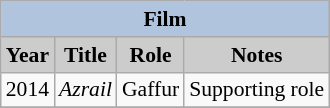<table class="wikitable" style="font-size:90%">
<tr>
<th colspan="4" style="background:LightSteelBlue">Film</th>
</tr>
<tr>
<th style="background:#CCCCCC">Year</th>
<th style="background:#CCCCCC">Title</th>
<th style="background:#CCCCCC">Role</th>
<th style="background:#CCCCCC">Notes</th>
</tr>
<tr>
<td>2014</td>
<td><em>Azrail</em></td>
<td>Gaffur</td>
<td>Supporting role</td>
</tr>
<tr>
</tr>
</table>
